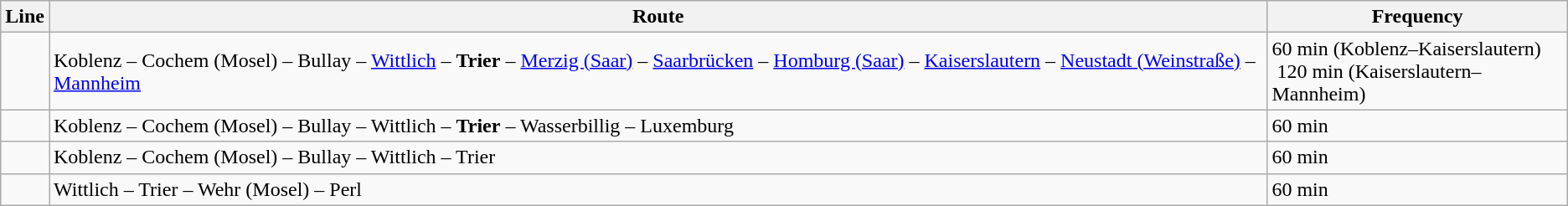<table class="wikitable">
<tr>
<th>Line</th>
<th>Route</th>
<th>Frequency</th>
</tr>
<tr>
<td></td>
<td>Koblenz – Cochem (Mosel) – Bullay – <a href='#'>Wittlich</a> – <strong>Trier</strong> – <a href='#'>Merzig (Saar)</a> – <a href='#'>Saarbrücken</a> – <a href='#'>Homburg (Saar)</a> – <a href='#'>Kaiserslautern</a> – <a href='#'>Neustadt (Weinstraße)</a> – <a href='#'>Mannheim</a></td>
<td>60 min (Koblenz–Kaiserslautern)<br> 120 min (Kaiserslautern–Mannheim)</td>
</tr>
<tr>
<td></td>
<td>Koblenz – Cochem (Mosel) – Bullay – Wittlich – <strong>Trier</strong> – Wasserbillig – Luxemburg</td>
<td>60 min</td>
</tr>
<tr>
<td></td>
<td>Koblenz – Cochem (Mosel) – Bullay – Wittlich – Trier</td>
<td>60 min</td>
</tr>
<tr>
<td></td>
<td>Wittlich – Trier – Wehr (Mosel) – Perl</td>
<td>60 min</td>
</tr>
</table>
